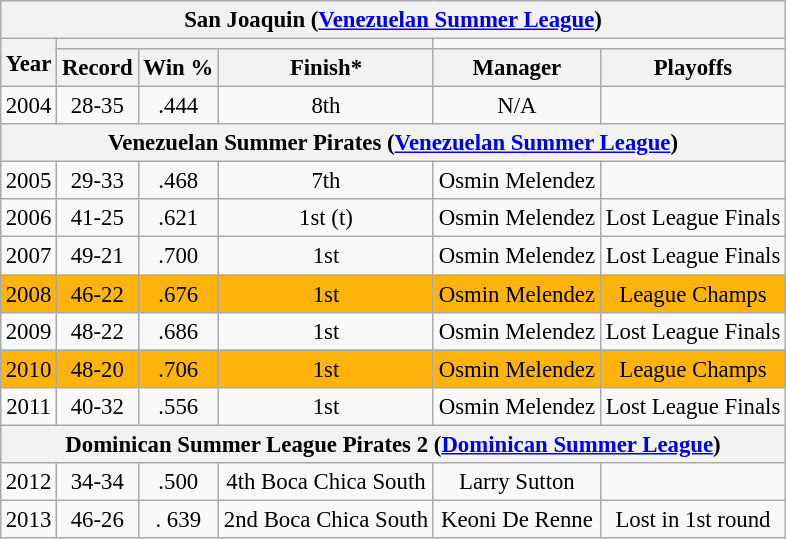<table class="wikitable" style="margin: 1em auto; font-size: 95%; text-align:center;">
<tr>
<th colspan="9">San Joaquin (<a href='#'>Venezuelan Summer League</a>)</th>
</tr>
<tr>
<th rowspan="2">Year</th>
<th colspan="3"></th>
</tr>
<tr>
<th>Record</th>
<th>Win %</th>
<th>Finish*</th>
<th>Manager</th>
<th>Playoffs</th>
</tr>
<tr>
<td>2004</td>
<td>28-35</td>
<td>.444</td>
<td>8th</td>
<td>N/A</td>
<td></td>
</tr>
<tr>
<th colspan="9">Venezuelan Summer Pirates (<a href='#'>Venezuelan Summer League</a>)</th>
</tr>
<tr>
<td>2005</td>
<td>29-33</td>
<td>.468</td>
<td>7th</td>
<td>Osmin Melendez</td>
<td></td>
</tr>
<tr>
<td>2006</td>
<td>41-25</td>
<td>.621</td>
<td>1st (t)</td>
<td>Osmin Melendez</td>
<td>Lost League Finals</td>
</tr>
<tr>
<td>2007</td>
<td>49-21</td>
<td>.700</td>
<td>1st</td>
<td>Osmin Melendez</td>
<td>Lost League Finals</td>
</tr>
<tr bgcolor="#FFB40B">
<td>2008</td>
<td>46-22</td>
<td>.676</td>
<td>1st</td>
<td>Osmin Melendez</td>
<td>League Champs</td>
</tr>
<tr>
<td>2009</td>
<td>48-22</td>
<td>.686</td>
<td>1st</td>
<td>Osmin Melendez</td>
<td>Lost League Finals</td>
</tr>
<tr bgcolor="#FFB40B">
<td>2010</td>
<td>48-20</td>
<td>.706</td>
<td>1st</td>
<td>Osmin Melendez</td>
<td>League Champs</td>
</tr>
<tr>
<td>2011</td>
<td>40-32</td>
<td>.556</td>
<td>1st</td>
<td>Osmin Melendez</td>
<td>Lost League Finals</td>
</tr>
<tr>
<th colspan="9">Dominican Summer League Pirates 2 (<a href='#'>Dominican Summer League</a>)</th>
</tr>
<tr>
<td>2012</td>
<td>34-34</td>
<td>.500</td>
<td>4th Boca Chica South</td>
<td>Larry Sutton</td>
<td></td>
</tr>
<tr>
<td>2013</td>
<td>46-26</td>
<td>. 639</td>
<td>2nd Boca Chica South</td>
<td>Keoni De Renne</td>
<td>Lost in 1st round</td>
</tr>
</table>
